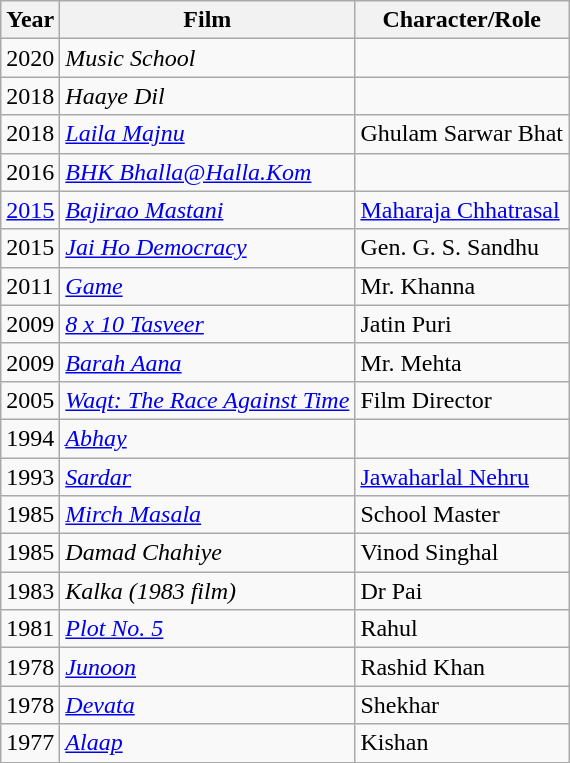<table class="wikitable">
<tr>
<th>Year</th>
<th>Film</th>
<th>Character/Role</th>
</tr>
<tr>
<td>2020</td>
<td><em>Music School</em></td>
<td></td>
</tr>
<tr>
<td>2018</td>
<td><em>Haaye Dil</em></td>
<td></td>
</tr>
<tr>
<td>2018</td>
<td><em><a href='#'>Laila Majnu</a></em></td>
<td>Ghulam Sarwar Bhat</td>
</tr>
<tr>
<td>2016</td>
<td><em><a href='#'>BHK Bhalla@Halla.Kom</a></em></td>
<td></td>
</tr>
<tr>
<td><a href='#'>2015</a></td>
<td><em><a href='#'>Bajirao Mastani</a></em></td>
<td><a href='#'>Maharaja Chhatrasal</a></td>
</tr>
<tr>
<td>2015</td>
<td><em><a href='#'>Jai Ho Democracy</a></em></td>
<td>Gen. G. S. Sandhu</td>
</tr>
<tr>
<td>2011</td>
<td><em><a href='#'>Game</a></em></td>
<td>Mr. Khanna</td>
</tr>
<tr>
<td>2009</td>
<td><em><a href='#'>8 x 10 Tasveer</a></em></td>
<td>Jatin Puri</td>
</tr>
<tr>
<td>2009</td>
<td><em><a href='#'>Barah Aana</a></em></td>
<td>Mr. Mehta</td>
</tr>
<tr>
<td>2005</td>
<td><em><a href='#'>Waqt: The Race Against Time</a></em></td>
<td>Film Director</td>
</tr>
<tr>
<td>1994</td>
<td><em><a href='#'>Abhay</a></em></td>
<td></td>
</tr>
<tr>
<td>1993</td>
<td><em><a href='#'>Sardar</a></em></td>
<td><a href='#'>Jawaharlal Nehru</a></td>
</tr>
<tr>
<td>1985</td>
<td><em><a href='#'>Mirch Masala</a></em></td>
<td>School Master</td>
</tr>
<tr>
<td>1985</td>
<td><em>Damad Chahiye</em></td>
<td>Vinod Singhal</td>
</tr>
<tr>
<td>1983</td>
<td><em>Kalka (1983 film)</em></td>
<td>Dr Pai</td>
</tr>
<tr>
<td>1981</td>
<td><em><a href='#'>Plot No. 5</a></em></td>
<td>Rahul</td>
</tr>
<tr>
<td>1978</td>
<td><em><a href='#'>Junoon</a></em></td>
<td>Rashid Khan</td>
</tr>
<tr>
<td>1978</td>
<td><em><a href='#'>Devata</a></em></td>
<td>Shekhar</td>
</tr>
<tr>
<td>1977</td>
<td><em><a href='#'>Alaap</a></em></td>
<td>Kishan</td>
</tr>
<tr>
</tr>
</table>
